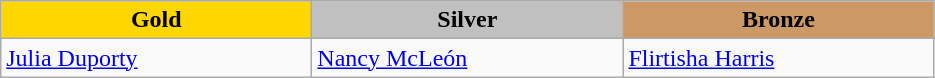<table class="wikitable" style="text-align:left">
<tr align="center">
<td width=200 bgcolor=gold><strong>Gold</strong></td>
<td width=200 bgcolor=silver><strong>Silver</strong></td>
<td width=200 bgcolor=CC9966><strong>Bronze</strong></td>
</tr>
<tr>
<td><a href='#'>Julia Duporty</a><br><em></em></td>
<td><a href='#'>Nancy McLeón</a><br><em></em></td>
<td><a href='#'>Flirtisha Harris</a><br><em></em></td>
</tr>
</table>
